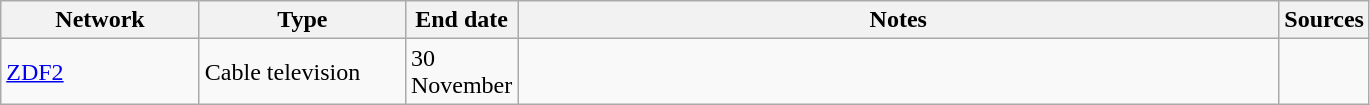<table class="wikitable">
<tr>
<th style="text-align:center; width:125px">Network</th>
<th style="text-align:center; width:130px">Type</th>
<th style="text-align:center; width:60px">End date</th>
<th style="text-align:center; width:500px">Notes</th>
<th style="text-align:center; width:30px">Sources</th>
</tr>
<tr>
<td><a href='#'>ZDF2</a></td>
<td>Cable television</td>
<td>30 November</td>
<td></td>
<td></td>
</tr>
</table>
